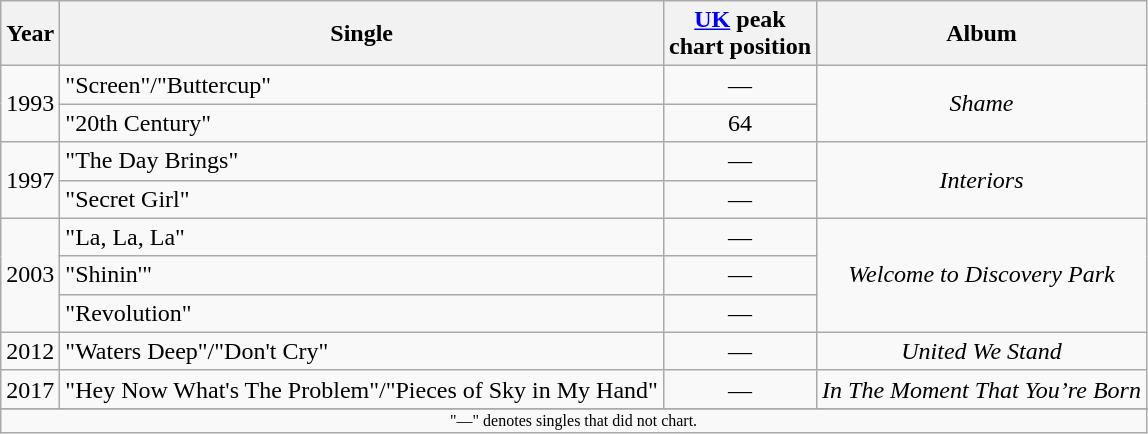<table class="wikitable" border="1">
<tr>
<th>Year</th>
<th>Single</th>
<th><a href='#'>UK</a> peak<br>chart position<br></th>
<th>Album</th>
</tr>
<tr>
<td rowspan="2">1993</td>
<td>"Screen"/"Buttercup"</td>
<td align="center">—</td>
<td rowspan="2" align="center"><em>Shame</em></td>
</tr>
<tr>
<td>"20th Century"</td>
<td align="center">64</td>
</tr>
<tr>
<td rowspan="2">1997</td>
<td>"The Day Brings"</td>
<td align="center">—</td>
<td rowspan="2" align="center"><em>Interiors</em></td>
</tr>
<tr>
<td>"Secret Girl"</td>
<td align="center">—</td>
</tr>
<tr>
<td rowspan="3">2003</td>
<td>"La, La, La"</td>
<td align="center">—</td>
<td rowspan="3" align="center"><em>Welcome to Discovery Park</em></td>
</tr>
<tr>
<td>"Shinin'"</td>
<td align="center">—</td>
</tr>
<tr>
<td>"Revolution"</td>
<td align="center">—</td>
</tr>
<tr>
<td>2012</td>
<td>"Waters Deep"/"Don't Cry"</td>
<td align="center">—</td>
<td align="center"><em>United We Stand</em></td>
</tr>
<tr>
<td>2017</td>
<td>"Hey Now What's The Problem"/"Pieces of Sky in My Hand"</td>
<td align="center">—</td>
<td align="center"><em>In The Moment That You’re Born</em></td>
</tr>
<tr>
</tr>
<tr>
<td align="center" colspan="4" style="font-size: 8pt">"—" denotes singles that did not chart.</td>
</tr>
</table>
